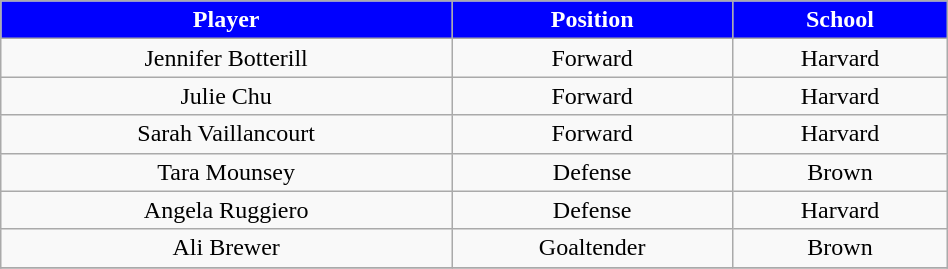<table class="wikitable" width="50%">
<tr align="center"  style=" background:blue; color:#FFFFFF;">
<td><strong>Player</strong></td>
<td><strong>Position</strong></td>
<td><strong>School</strong></td>
</tr>
<tr align="center" bgcolor="">
<td>Jennifer Botterill</td>
<td>Forward</td>
<td>Harvard</td>
</tr>
<tr align="center" bgcolor="">
<td>Julie Chu</td>
<td>Forward</td>
<td>Harvard</td>
</tr>
<tr align="center" bgcolor="">
<td>Sarah Vaillancourt</td>
<td>Forward</td>
<td>Harvard</td>
</tr>
<tr align="center" bgcolor="">
<td>Tara Mounsey</td>
<td>Defense</td>
<td>Brown</td>
</tr>
<tr align="center" bgcolor="">
<td>Angela Ruggiero</td>
<td>Defense</td>
<td>Harvard</td>
</tr>
<tr align="center" bgcolor="">
<td>Ali Brewer</td>
<td>Goaltender</td>
<td>Brown</td>
</tr>
<tr align="center" bgcolor="">
</tr>
</table>
